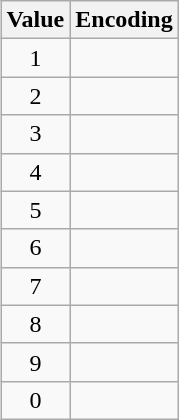<table class="wikitable" style="float:right; margin-left:1ex;">
<tr>
<th>Value</th>
<th>Encoding</th>
</tr>
<tr>
<td align=center>1</td>
<td align=center></td>
</tr>
<tr>
<td align=center>2</td>
<td align=center></td>
</tr>
<tr>
<td align=center>3</td>
<td align=center></td>
</tr>
<tr>
<td align=center>4</td>
<td align=center></td>
</tr>
<tr>
<td align=center>5</td>
<td align=center></td>
</tr>
<tr>
<td align=center>6</td>
<td align=center></td>
</tr>
<tr>
<td align=center>7</td>
<td align=center></td>
</tr>
<tr>
<td align=center>8</td>
<td align=center></td>
</tr>
<tr>
<td align=center>9</td>
<td align=center></td>
</tr>
<tr>
<td align=center>0</td>
<td align=center></td>
</tr>
</table>
